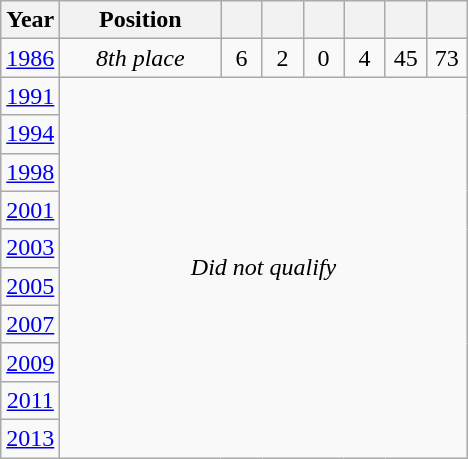<table class="wikitable" style="text-align: center;">
<tr>
<th>Year</th>
<th width="100">Position</th>
<th width="20"></th>
<th width="20"></th>
<th width="20"></th>
<th width="20"></th>
<th width="20"></th>
<th width="20"></th>
</tr>
<tr>
<td> <a href='#'>1986</a></td>
<td><em>8th place</em></td>
<td>6</td>
<td>2</td>
<td>0</td>
<td>4</td>
<td>45</td>
<td>73</td>
</tr>
<tr>
<td> <a href='#'>1991</a></td>
<td colspan=7 rowspan=10><em>Did not qualify</em></td>
</tr>
<tr>
<td> <a href='#'>1994</a></td>
</tr>
<tr>
<td> <a href='#'>1998</a></td>
</tr>
<tr>
<td> <a href='#'>2001</a></td>
</tr>
<tr>
<td> <a href='#'>2003</a></td>
</tr>
<tr>
<td> <a href='#'>2005</a></td>
</tr>
<tr>
<td> <a href='#'>2007</a></td>
</tr>
<tr>
<td> <a href='#'>2009</a></td>
</tr>
<tr>
<td> <a href='#'>2011</a></td>
</tr>
<tr>
<td> <a href='#'>2013</a></td>
</tr>
</table>
